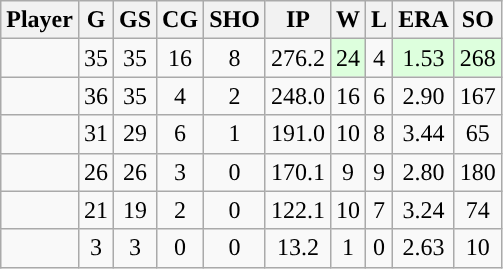<table class="wikitable sortable">
<tr>
<th>Player</th>
<th>G</th>
<th>GS</th>
<th>CG</th>
<th>SHO</th>
<th>IP</th>
<th>W</th>
<th>L</th>
<th>ERA</th>
<th>SO</th>
</tr>
<tr align="center">
<td></td>
<td>35</td>
<td>35</td>
<td>16</td>
<td>8</td>
<td>276.2</td>
<td style="background:#DDFFDD;">24</td>
<td>4</td>
<td style="background:#DDFFDD;">1.53</td>
<td style="background:#DDFFDD;">268</td>
</tr>
<tr align="center">
<td></td>
<td>36</td>
<td>35</td>
<td>4</td>
<td>2</td>
<td>248.0</td>
<td>16</td>
<td>6</td>
<td>2.90</td>
<td>167</td>
</tr>
<tr align="center">
<td></td>
<td>31</td>
<td>29</td>
<td>6</td>
<td>1</td>
<td>191.0</td>
<td>10</td>
<td>8</td>
<td>3.44</td>
<td>65</td>
</tr>
<tr align="center">
<td></td>
<td>26</td>
<td>26</td>
<td>3</td>
<td>0</td>
<td>170.1</td>
<td>9</td>
<td>9</td>
<td>2.80</td>
<td>180</td>
</tr>
<tr align="center">
<td></td>
<td>21</td>
<td>19</td>
<td>2</td>
<td>0</td>
<td>122.1</td>
<td>10</td>
<td>7</td>
<td>3.24</td>
<td>74</td>
</tr>
<tr align="center">
<td></td>
<td>3</td>
<td>3</td>
<td>0</td>
<td>0</td>
<td>13.2</td>
<td>1</td>
<td>0</td>
<td>2.63</td>
<td>10</td>
</tr>
</table>
